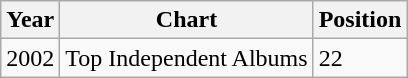<table class="wikitable sortable plainrowheaders" style="text-align:center">
<tr>
<th align="left">Year</th>
<th align="left">Chart</th>
<th align="left">Position</th>
</tr>
<tr>
<td align="left">2002</td>
<td align="left">Top Independent Albums</td>
<td align="left">22</td>
</tr>
</table>
